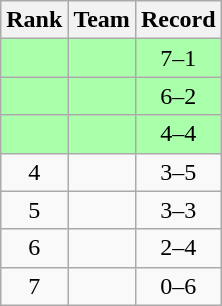<table class="wikitable">
<tr>
<th>Rank</th>
<th>Team</th>
<th>Record</th>
</tr>
<tr bgcolor=#aaffaa>
<td align=center></td>
<td></td>
<td align=center>7–1</td>
</tr>
<tr bgcolor=#aaffaa>
<td align=center></td>
<td></td>
<td align=center>6–2</td>
</tr>
<tr bgcolor=#aaffaa>
<td align=center></td>
<td></td>
<td align=center>4–4</td>
</tr>
<tr>
<td align=center>4</td>
<td></td>
<td align=center>3–5</td>
</tr>
<tr>
<td align=center>5</td>
<td></td>
<td align=center>3–3</td>
</tr>
<tr>
<td align=center>6</td>
<td></td>
<td align=center>2–4</td>
</tr>
<tr>
<td align=center>7</td>
<td></td>
<td align=center>0–6</td>
</tr>
</table>
